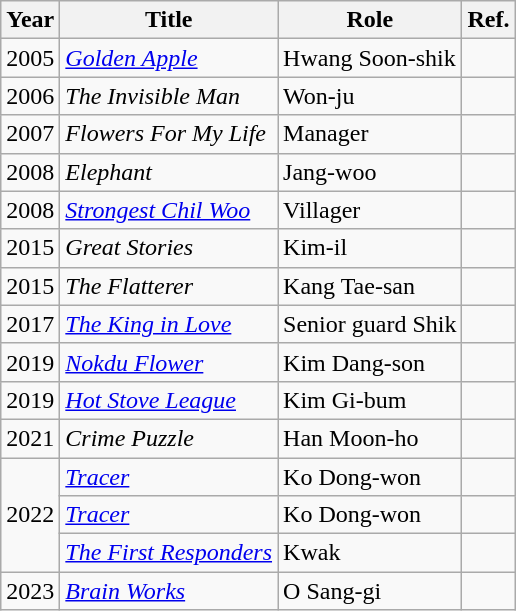<table class="wikitable">
<tr>
<th>Year</th>
<th>Title</th>
<th>Role</th>
<th>Ref.</th>
</tr>
<tr>
<td>2005</td>
<td><em><a href='#'>Golden Apple</a></em></td>
<td>Hwang Soon-shik</td>
<td></td>
</tr>
<tr>
<td>2006</td>
<td><em>The Invisible Man</em></td>
<td>Won-ju</td>
<td></td>
</tr>
<tr>
<td>2007</td>
<td><em>Flowers For My Life</em></td>
<td>Manager</td>
<td></td>
</tr>
<tr>
<td>2008</td>
<td><em>Elephant</em></td>
<td>Jang-woo</td>
<td></td>
</tr>
<tr>
<td>2008</td>
<td><em><a href='#'>Strongest Chil Woo</a></em></td>
<td>Villager</td>
<td></td>
</tr>
<tr>
<td>2015</td>
<td><em>Great Stories</em></td>
<td>Kim-il</td>
<td></td>
</tr>
<tr>
<td>2015</td>
<td><em>The Flatterer</em></td>
<td>Kang Tae-san</td>
<td></td>
</tr>
<tr>
<td>2017</td>
<td><em><a href='#'>The King in Love</a></em></td>
<td>Senior guard Shik</td>
<td></td>
</tr>
<tr>
<td>2019</td>
<td><em><a href='#'>Nokdu Flower</a></em></td>
<td>Kim Dang-son</td>
<td></td>
</tr>
<tr>
<td>2019</td>
<td><em><a href='#'>Hot Stove League</a></em></td>
<td>Kim Gi-bum</td>
<td></td>
</tr>
<tr>
<td>2021</td>
<td><em>Crime Puzzle</em></td>
<td>Han Moon-ho</td>
<td></td>
</tr>
<tr>
<td rowspan="3">2022</td>
<td><em><a href='#'>Tracer</a></em></td>
<td>Ko Dong-won</td>
<td></td>
</tr>
<tr>
<td><em><a href='#'>Tracer</a></em></td>
<td>Ko Dong-won</td>
<td></td>
</tr>
<tr>
<td><em><a href='#'>The First Responders</a></em></td>
<td>Kwak</td>
<td></td>
</tr>
<tr>
<td>2023</td>
<td><em><a href='#'>Brain Works</a></em></td>
<td>O Sang-gi</td>
<td></td>
</tr>
</table>
